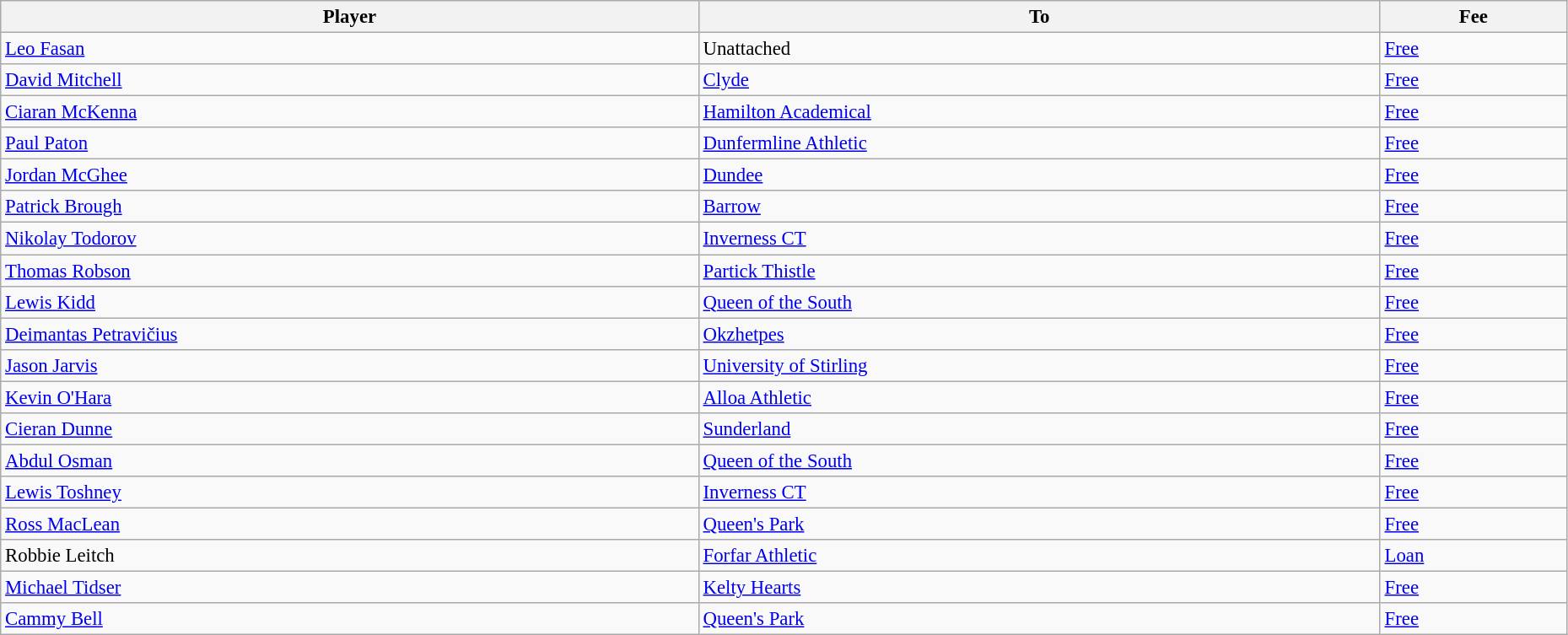<table class="wikitable" style="text-align:center; font-size:95%;width:98%; text-align:left">
<tr>
<th>Player</th>
<th>To</th>
<th>Fee</th>
</tr>
<tr>
<td> <a href='#'>Leo Fasan</a></td>
<td>Unattached</td>
<td><a href='#'>Free</a></td>
</tr>
<tr>
<td> <a href='#'>David Mitchell</a></td>
<td> <a href='#'>Clyde</a></td>
<td><a href='#'>Free</a></td>
</tr>
<tr>
<td> <a href='#'>Ciaran McKenna</a></td>
<td> <a href='#'>Hamilton Academical</a></td>
<td><a href='#'>Free</a></td>
</tr>
<tr>
<td> <a href='#'>Paul Paton</a></td>
<td> <a href='#'>Dunfermline Athletic</a></td>
<td><a href='#'>Free</a></td>
</tr>
<tr>
<td> <a href='#'>Jordan McGhee</a></td>
<td> <a href='#'>Dundee</a></td>
<td><a href='#'>Free</a></td>
</tr>
<tr>
<td> <a href='#'>Patrick Brough</a></td>
<td> <a href='#'>Barrow</a></td>
<td><a href='#'>Free</a></td>
</tr>
<tr>
<td> <a href='#'>Nikolay Todorov</a></td>
<td> <a href='#'>Inverness CT</a></td>
<td><a href='#'>Free</a></td>
</tr>
<tr>
<td> <a href='#'>Thomas Robson</a></td>
<td> <a href='#'>Partick Thistle</a></td>
<td><a href='#'>Free</a></td>
</tr>
<tr>
<td> <a href='#'>Lewis Kidd</a></td>
<td> <a href='#'>Queen of the South</a></td>
<td><a href='#'>Free</a></td>
</tr>
<tr>
<td> <a href='#'>Deimantas Petravičius</a></td>
<td> <a href='#'>Okzhetpes</a></td>
<td><a href='#'>Free</a></td>
</tr>
<tr>
<td> <a href='#'>Jason Jarvis</a></td>
<td> <a href='#'>University of Stirling</a></td>
<td><a href='#'>Free</a></td>
</tr>
<tr>
<td> <a href='#'>Kevin O'Hara</a></td>
<td> <a href='#'>Alloa Athletic</a></td>
<td><a href='#'>Free</a></td>
</tr>
<tr>
<td> <a href='#'>Cieran Dunne</a></td>
<td> <a href='#'>Sunderland</a></td>
<td><a href='#'>Free</a></td>
</tr>
<tr>
<td> <a href='#'>Abdul Osman</a></td>
<td> <a href='#'>Queen of the South</a></td>
<td><a href='#'>Free</a></td>
</tr>
<tr>
<td> <a href='#'>Lewis Toshney</a></td>
<td> <a href='#'>Inverness CT</a></td>
<td><a href='#'>Free</a></td>
</tr>
<tr>
<td> <a href='#'>Ross MacLean</a></td>
<td> <a href='#'>Queen's Park</a></td>
<td><a href='#'>Free</a></td>
</tr>
<tr>
<td> Robbie Leitch</td>
<td> <a href='#'>Forfar Athletic</a></td>
<td><a href='#'>Loan</a></td>
</tr>
<tr>
<td> <a href='#'>Michael Tidser</a></td>
<td> <a href='#'>Kelty Hearts</a></td>
<td><a href='#'>Free</a></td>
</tr>
<tr>
<td> <a href='#'>Cammy Bell</a></td>
<td> <a href='#'>Queen's Park</a></td>
<td><a href='#'>Free</a></td>
</tr>
</table>
